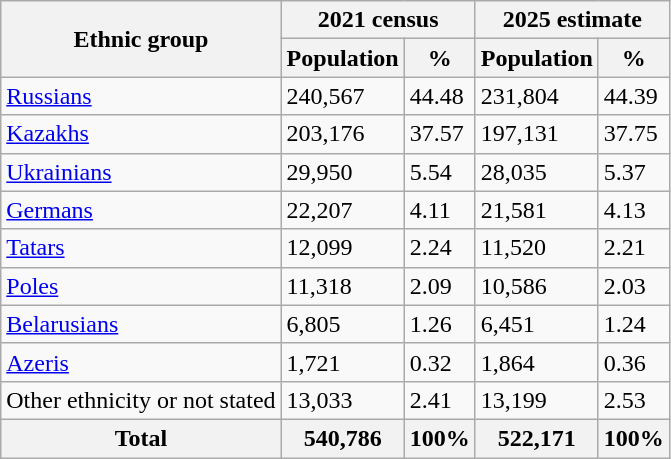<table class="wikitable sortable">
<tr>
<th rowspan="2">Ethnic group</th>
<th colspan="2">2021 census</th>
<th colspan="2">2025 estimate</th>
</tr>
<tr>
<th>Population</th>
<th>%</th>
<th>Population</th>
<th>%</th>
</tr>
<tr>
<td><a href='#'>Russians</a></td>
<td>240,567</td>
<td>44.48</td>
<td>231,804</td>
<td>44.39</td>
</tr>
<tr>
<td><a href='#'>Kazakhs</a></td>
<td>203,176</td>
<td>37.57</td>
<td>197,131</td>
<td>37.75</td>
</tr>
<tr>
<td><a href='#'>Ukrainians</a></td>
<td>29,950</td>
<td>5.54</td>
<td>28,035</td>
<td>5.37</td>
</tr>
<tr>
<td><a href='#'>Germans</a></td>
<td>22,207</td>
<td>4.11</td>
<td>21,581</td>
<td>4.13</td>
</tr>
<tr>
<td><a href='#'>Tatars</a></td>
<td>12,099</td>
<td>2.24</td>
<td>11,520</td>
<td>2.21</td>
</tr>
<tr>
<td><a href='#'>Poles</a></td>
<td>11,318</td>
<td>2.09</td>
<td>10,586</td>
<td>2.03</td>
</tr>
<tr>
<td><a href='#'>Belarusians</a></td>
<td>6,805</td>
<td>1.26</td>
<td>6,451</td>
<td>1.24</td>
</tr>
<tr>
<td><a href='#'>Azeris</a></td>
<td>1,721</td>
<td>0.32</td>
<td>1,864</td>
<td>0.36</td>
</tr>
<tr>
<td>Other ethnicity or not stated</td>
<td>13,033</td>
<td>2.41</td>
<td>13,199</td>
<td>2.53</td>
</tr>
<tr>
<th>Total</th>
<th>540,786</th>
<th>100%</th>
<th>522,171</th>
<th>100%</th>
</tr>
</table>
